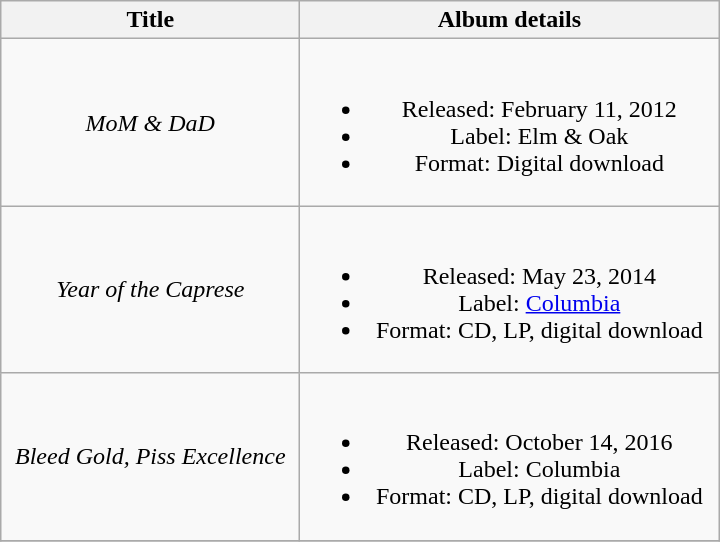<table class="wikitable plainrowheaders" style="text-align:center;">
<tr>
<th scope="col" style="width:12em;">Title</th>
<th scope="col" style="width:17em;">Album details</th>
</tr>
<tr>
<td scope="row"><em>MoM & DaD</em></td>
<td><br><ul><li>Released: February 11, 2012</li><li>Label: Elm & Oak</li><li>Format: Digital download</li></ul></td>
</tr>
<tr>
<td scope="row"><em>Year of the Caprese</em></td>
<td><br><ul><li>Released: May 23, 2014</li><li>Label: <a href='#'>Columbia</a></li><li>Format: CD, LP, digital download</li></ul></td>
</tr>
<tr>
<td scope="row"><em>Bleed Gold, Piss Excellence</em></td>
<td><br><ul><li>Released: October 14, 2016</li><li>Label: Columbia</li><li>Format: CD, LP, digital download</li></ul></td>
</tr>
<tr>
</tr>
</table>
